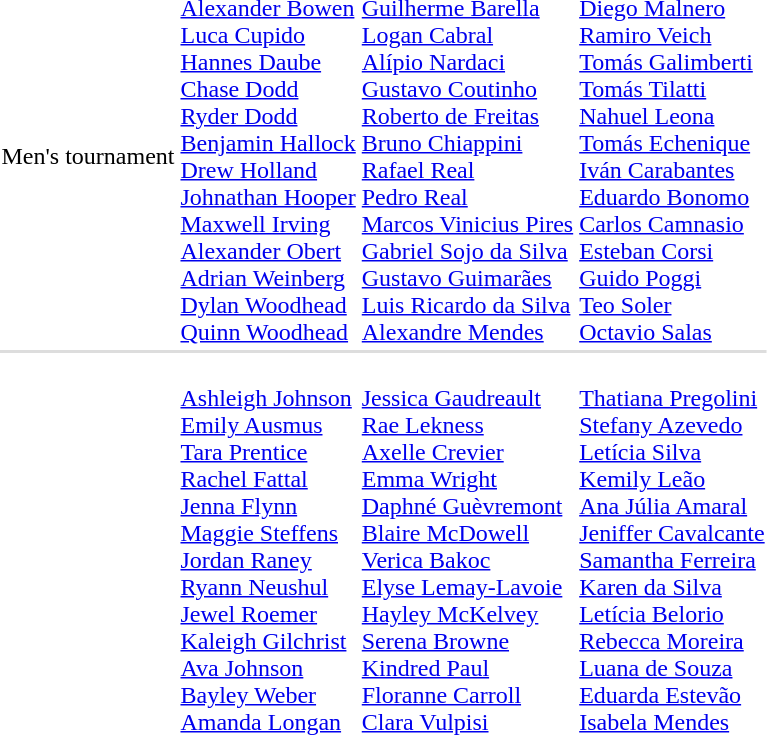<table>
<tr>
<td>Men's tournament<br></td>
<td><br><a href='#'>Alexander Bowen</a><br><a href='#'>Luca Cupido</a><br><a href='#'>Hannes Daube</a><br><a href='#'>Chase Dodd</a><br><a href='#'>Ryder Dodd</a><br><a href='#'>Benjamin Hallock</a><br><a href='#'>Drew Holland</a><br><a href='#'>Johnathan Hooper</a><br><a href='#'>Maxwell Irving</a><br><a href='#'>Alexander Obert</a><br><a href='#'>Adrian Weinberg</a><br><a href='#'>Dylan Woodhead</a><br><a href='#'>Quinn Woodhead</a></td>
<td><br><a href='#'>Guilherme Barella</a><br><a href='#'>Logan Cabral</a><br><a href='#'>Alípio Nardaci</a><br><a href='#'>Gustavo Coutinho</a><br><a href='#'>Roberto de Freitas</a><br><a href='#'>Bruno Chiappini</a><br><a href='#'>Rafael Real</a><br><a href='#'>Pedro Real</a><br><a href='#'>Marcos Vinicius Pires</a><br><a href='#'>Gabriel Sojo da Silva</a><br><a href='#'>Gustavo Guimarães</a><br><a href='#'>Luis Ricardo da Silva</a><br><a href='#'>Alexandre Mendes</a></td>
<td><br><a href='#'>Diego Malnero</a><br><a href='#'>Ramiro Veich</a><br><a href='#'>Tomás Galimberti</a><br><a href='#'>Tomás Tilatti</a><br><a href='#'>Nahuel Leona</a><br><a href='#'>Tomás Echenique</a><br><a href='#'>Iván Carabantes</a><br><a href='#'>Eduardo Bonomo</a><br><a href='#'>Carlos Camnasio</a><br><a href='#'>Esteban Corsi</a><br><a href='#'>Guido Poggi</a><br><a href='#'>Teo Soler</a><br><a href='#'>Octavio Salas</a></td>
</tr>
<tr bgcolor=#DDDDDD>
<td colspan=7></td>
</tr>
<tr>
<td><br></td>
<td><br><a href='#'>Ashleigh Johnson</a><br><a href='#'>Emily Ausmus</a><br><a href='#'>Tara Prentice</a><br><a href='#'>Rachel Fattal</a><br><a href='#'>Jenna Flynn</a><br><a href='#'>Maggie Steffens</a><br><a href='#'>Jordan Raney</a><br><a href='#'>Ryann Neushul</a><br><a href='#'>Jewel Roemer</a><br><a href='#'>Kaleigh Gilchrist</a><br><a href='#'>Ava Johnson</a><br><a href='#'>Bayley Weber</a><br><a href='#'>Amanda Longan</a></td>
<td><br><a href='#'>Jessica Gaudreault</a><br><a href='#'>Rae Lekness</a><br><a href='#'>Axelle Crevier</a><br><a href='#'>Emma Wright</a><br><a href='#'>Daphné Guèvremont</a><br><a href='#'>Blaire McDowell</a><br><a href='#'>Verica Bakoc</a><br><a href='#'>Elyse Lemay-Lavoie</a><br><a href='#'>Hayley McKelvey</a><br><a href='#'>Serena Browne</a><br><a href='#'>Kindred Paul</a><br><a href='#'>Floranne Carroll</a><br><a href='#'>Clara Vulpisi</a></td>
<td><br><a href='#'>Thatiana Pregolini</a><br><a href='#'>Stefany Azevedo</a><br><a href='#'>Letícia Silva</a><br><a href='#'>Kemily Leão</a><br><a href='#'>Ana Júlia Amaral</a><br><a href='#'>Jeniffer Cavalcante</a><br><a href='#'>Samantha Ferreira</a><br><a href='#'>Karen da Silva</a><br><a href='#'>Letícia Belorio</a><br><a href='#'>Rebecca Moreira</a><br><a href='#'>Luana de Souza</a><br><a href='#'>Eduarda Estevão</a><br><a href='#'>Isabela Mendes</a></td>
</tr>
</table>
